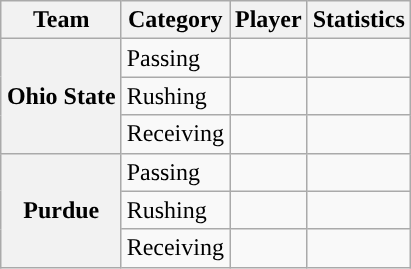<table class="wikitable" style="float:right">
<tr>
<th>Team</th>
<th>Category</th>
<th>Player</th>
<th>Statistics</th>
</tr>
<tr>
<th rowspan=3>Ohio State</th>
<td>Passing</td>
<td></td>
<td></td>
</tr>
<tr>
<td>Rushing</td>
<td></td>
<td></td>
</tr>
<tr>
<td>Receiving</td>
<td></td>
<td></td>
</tr>
<tr>
<th rowspan=3>Purdue</th>
<td>Passing</td>
<td></td>
<td></td>
</tr>
<tr>
<td>Rushing</td>
<td></td>
<td></td>
</tr>
<tr>
<td>Receiving</td>
<td></td>
<td></td>
</tr>
</table>
